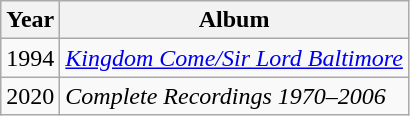<table class="wikitable">
<tr>
<th>Year</th>
<th>Album</th>
</tr>
<tr>
<td>1994</td>
<td><em><a href='#'>Kingdom Come/Sir Lord Baltimore</a></em></td>
</tr>
<tr>
<td>2020</td>
<td><em>Complete Recordings 1970–2006</em></td>
</tr>
</table>
